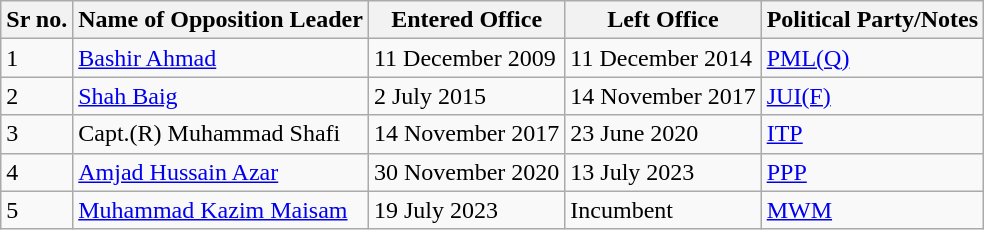<table class="wikitable">
<tr>
<th>Sr no.</th>
<th>Name of Opposition Leader</th>
<th>Entered Office</th>
<th>Left Office</th>
<th>Political Party/Notes</th>
</tr>
<tr>
<td>1</td>
<td><a href='#'>Bashir Ahmad</a></td>
<td>11 December 2009</td>
<td>11 December 2014</td>
<td><a href='#'>PML(Q)</a></td>
</tr>
<tr>
<td>2</td>
<td><a href='#'>Shah Baig</a></td>
<td>2 July 2015</td>
<td>14 November 2017</td>
<td><a href='#'>JUI(F)</a></td>
</tr>
<tr>
<td>3</td>
<td>Capt.(R) Muhammad Shafi</td>
<td>14 November 2017</td>
<td>23 June 2020</td>
<td><a href='#'>ITP</a></td>
</tr>
<tr>
<td>4</td>
<td><a href='#'>Amjad Hussain Azar</a></td>
<td>30 November 2020</td>
<td>13 July 2023</td>
<td><a href='#'>PPP</a></td>
</tr>
<tr>
<td>5</td>
<td><a href='#'>Muhammad Kazim Maisam</a></td>
<td>19 July 2023</td>
<td>Incumbent</td>
<td><a href='#'>MWM</a></td>
</tr>
</table>
